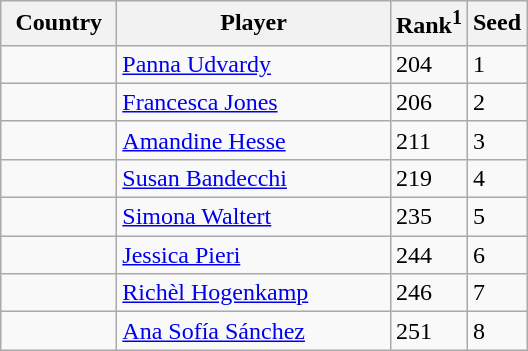<table class="sortable wikitable">
<tr>
<th width="70">Country</th>
<th width="175">Player</th>
<th>Rank<sup>1</sup></th>
<th>Seed</th>
</tr>
<tr>
<td></td>
<td><a href='#'>Panna Udvardy</a></td>
<td>204</td>
<td>1</td>
</tr>
<tr>
<td></td>
<td><a href='#'>Francesca Jones</a></td>
<td>206</td>
<td>2</td>
</tr>
<tr>
<td></td>
<td><a href='#'>Amandine Hesse</a></td>
<td>211</td>
<td>3</td>
</tr>
<tr>
<td></td>
<td><a href='#'>Susan Bandecchi</a></td>
<td>219</td>
<td>4</td>
</tr>
<tr>
<td></td>
<td><a href='#'>Simona Waltert</a></td>
<td>235</td>
<td>5</td>
</tr>
<tr>
<td></td>
<td><a href='#'>Jessica Pieri</a></td>
<td>244</td>
<td>6</td>
</tr>
<tr>
<td></td>
<td><a href='#'>Richèl Hogenkamp</a></td>
<td>246</td>
<td>7</td>
</tr>
<tr>
<td></td>
<td><a href='#'>Ana Sofía Sánchez</a></td>
<td>251</td>
<td>8</td>
</tr>
</table>
